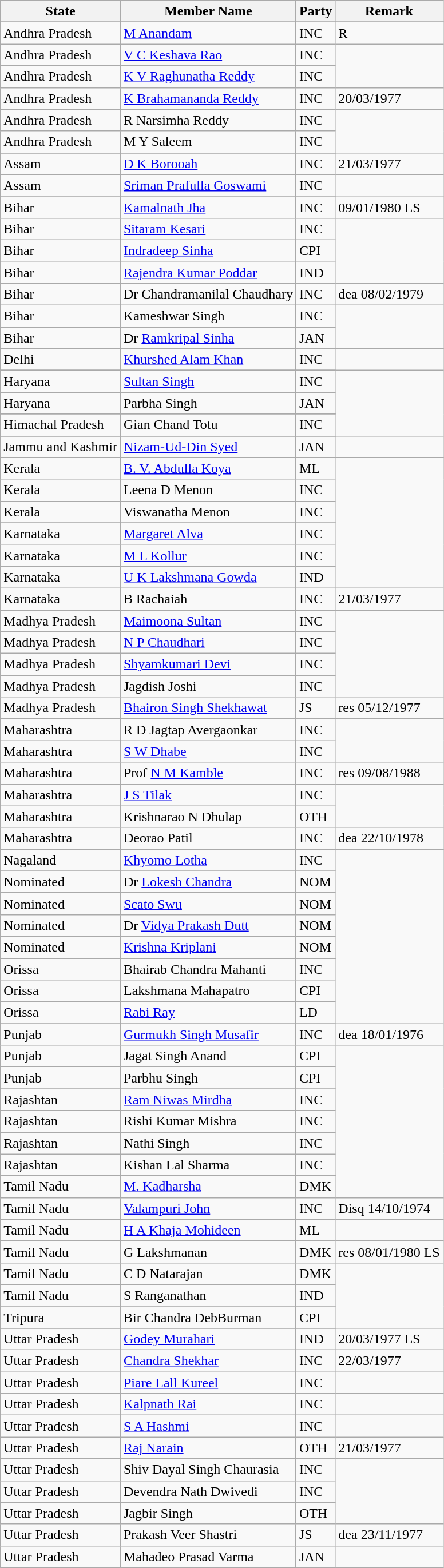<table class="wikitable sortable">
<tr>
<th>State</th>
<th>Member Name</th>
<th>Party</th>
<th>Remark</th>
</tr>
<tr>
</tr>
<tr>
<td>Andhra Pradesh</td>
<td><a href='#'>M Anandam</a></td>
<td>INC</td>
<td>R</td>
</tr>
<tr>
<td>Andhra Pradesh</td>
<td><a href='#'>V C Keshava Rao</a></td>
<td>INC</td>
</tr>
<tr>
<td>Andhra Pradesh</td>
<td><a href='#'>K V Raghunatha Reddy</a></td>
<td>INC</td>
</tr>
<tr>
<td>Andhra Pradesh</td>
<td><a href='#'>K Brahamananda Reddy</a></td>
<td>INC</td>
<td>20/03/1977</td>
</tr>
<tr>
<td>Andhra Pradesh</td>
<td>R Narsimha Reddy</td>
<td>INC</td>
</tr>
<tr>
<td>Andhra Pradesh</td>
<td>M Y Saleem</td>
<td>INC</td>
</tr>
<tr>
</tr>
<tr>
<td>Assam</td>
<td><a href='#'>D K Borooah</a></td>
<td>INC</td>
<td>21/03/1977</td>
</tr>
<tr>
<td>Assam</td>
<td><a href='#'>Sriman Prafulla Goswami</a></td>
<td>INC</td>
</tr>
<tr>
</tr>
<tr>
<td>Bihar</td>
<td><a href='#'>Kamalnath Jha</a></td>
<td>INC</td>
<td>09/01/1980 LS</td>
</tr>
<tr>
<td>Bihar</td>
<td><a href='#'>Sitaram Kesari</a></td>
<td>INC</td>
</tr>
<tr>
<td>Bihar</td>
<td><a href='#'>Indradeep Sinha</a></td>
<td>CPI</td>
</tr>
<tr>
<td>Bihar</td>
<td><a href='#'>Rajendra Kumar Poddar</a></td>
<td>IND</td>
</tr>
<tr>
<td>Bihar</td>
<td>Dr Chandramanilal Chaudhary</td>
<td>INC</td>
<td>dea  08/02/1979</td>
</tr>
<tr>
<td>Bihar</td>
<td>Kameshwar Singh</td>
<td>INC</td>
</tr>
<tr>
<td>Bihar</td>
<td>Dr <a href='#'>Ramkripal Sinha</a></td>
<td>JAN</td>
</tr>
<tr>
</tr>
<tr>
<td>Delhi</td>
<td><a href='#'>Khurshed Alam Khan</a></td>
<td>INC</td>
<td></td>
</tr>
<tr>
</tr>
<tr>
<td>Haryana</td>
<td><a href='#'>Sultan Singh</a></td>
<td>INC</td>
</tr>
<tr>
<td>Haryana</td>
<td>Parbha Singh</td>
<td>JAN</td>
</tr>
<tr>
</tr>
<tr>
<td>Himachal Pradesh</td>
<td>Gian Chand Totu</td>
<td>INC</td>
</tr>
<tr>
</tr>
<tr>
<td>Jammu and Kashmir</td>
<td><a href='#'>Nizam-Ud-Din Syed</a></td>
<td>JAN</td>
<td></td>
</tr>
<tr>
</tr>
<tr>
<td>Kerala</td>
<td><a href='#'>B. V. Abdulla Koya</a></td>
<td>ML</td>
</tr>
<tr>
<td>Kerala</td>
<td>Leena D Menon</td>
<td>INC</td>
</tr>
<tr>
<td>Kerala</td>
<td>Viswanatha Menon</td>
<td>INC</td>
</tr>
<tr>
</tr>
<tr>
<td>Karnataka</td>
<td><a href='#'>Margaret Alva</a></td>
<td>INC</td>
</tr>
<tr>
<td>Karnataka</td>
<td><a href='#'>M L Kollur</a></td>
<td>INC</td>
</tr>
<tr>
<td>Karnataka</td>
<td><a href='#'>U K Lakshmana Gowda </a></td>
<td>IND</td>
</tr>
<tr>
<td>Karnataka</td>
<td>B Rachaiah</td>
<td>INC</td>
<td>21/03/1977</td>
</tr>
<tr>
</tr>
<tr>
<td>Madhya Pradesh</td>
<td><a href='#'>Maimoona Sultan</a></td>
<td>INC</td>
</tr>
<tr>
<td>Madhya Pradesh</td>
<td><a href='#'>N P Chaudhari </a></td>
<td>INC</td>
</tr>
<tr>
<td>Madhya Pradesh</td>
<td><a href='#'>Shyamkumari Devi</a></td>
<td>INC</td>
</tr>
<tr>
<td>Madhya Pradesh</td>
<td>Jagdish Joshi</td>
<td>INC</td>
</tr>
<tr>
<td>Madhya Pradesh</td>
<td><a href='#'>Bhairon Singh Shekhawat</a></td>
<td>JS</td>
<td>res 05/12/1977</td>
</tr>
<tr>
</tr>
<tr>
<td>Maharashtra</td>
<td>R D Jagtap Avergaonkar</td>
<td>INC</td>
</tr>
<tr>
<td>Maharashtra</td>
<td><a href='#'>S W Dhabe</a></td>
<td>INC</td>
</tr>
<tr>
<td>Maharashtra</td>
<td>Prof <a href='#'>N M Kamble</a></td>
<td>INC</td>
<td>res 09/08/1988</td>
</tr>
<tr>
<td>Maharashtra</td>
<td><a href='#'>J S Tilak</a></td>
<td>INC</td>
</tr>
<tr>
<td>Maharashtra</td>
<td>Krishnarao N Dhulap</td>
<td>OTH</td>
</tr>
<tr>
<td>Maharashtra</td>
<td>Deorao Patil</td>
<td>INC</td>
<td>dea 22/10/1978</td>
</tr>
<tr>
</tr>
<tr>
<td>Nagaland</td>
<td><a href='#'>Khyomo Lotha</a></td>
<td>INC</td>
</tr>
<tr>
</tr>
<tr>
<td>Nominated</td>
<td>Dr <a href='#'>Lokesh Chandra</a></td>
<td>NOM</td>
</tr>
<tr>
<td>Nominated</td>
<td><a href='#'>Scato Swu</a></td>
<td>NOM</td>
</tr>
<tr>
<td>Nominated</td>
<td>Dr <a href='#'>Vidya Prakash Dutt</a></td>
<td>NOM</td>
</tr>
<tr>
<td>Nominated</td>
<td><a href='#'>Krishna Kriplani</a></td>
<td>NOM</td>
</tr>
<tr>
</tr>
<tr>
<td>Orissa</td>
<td>Bhairab Chandra Mahanti</td>
<td>INC</td>
</tr>
<tr>
<td>Orissa</td>
<td>Lakshmana Mahapatro</td>
<td>CPI</td>
</tr>
<tr>
<td>Orissa</td>
<td><a href='#'>Rabi Ray</a></td>
<td>LD</td>
</tr>
<tr>
</tr>
<tr>
<td>Punjab</td>
<td><a href='#'>Gurmukh Singh Musafir</a></td>
<td>INC</td>
<td>dea 18/01/1976</td>
</tr>
<tr>
<td>Punjab</td>
<td>Jagat Singh Anand</td>
<td>CPI</td>
</tr>
<tr>
<td>Punjab</td>
<td>Parbhu Singh</td>
<td>CPI</td>
</tr>
<tr>
</tr>
<tr>
<td>Rajashtan</td>
<td><a href='#'>Ram Niwas Mirdha</a></td>
<td>INC</td>
</tr>
<tr>
<td>Rajashtan</td>
<td>Rishi Kumar Mishra</td>
<td>INC</td>
</tr>
<tr>
<td>Rajashtan</td>
<td>Nathi Singh</td>
<td>INC</td>
</tr>
<tr>
<td>Rajashtan</td>
<td>Kishan Lal Sharma</td>
<td>INC</td>
</tr>
<tr>
</tr>
<tr>
<td>Tamil Nadu</td>
<td><a href='#'>M. Kadharsha</a></td>
<td>DMK</td>
</tr>
<tr>
<td>Tamil Nadu</td>
<td><a href='#'>Valampuri John</a></td>
<td>INC</td>
<td>Disq 14/10/1974</td>
</tr>
<tr>
<td>Tamil Nadu</td>
<td><a href='#'>H A Khaja Mohideen </a></td>
<td>ML</td>
</tr>
<tr>
<td>Tamil Nadu</td>
<td>G Lakshmanan</td>
<td>DMK</td>
<td>res 08/01/1980 LS</td>
</tr>
<tr>
<td>Tamil Nadu</td>
<td>C D Natarajan</td>
<td>DMK</td>
</tr>
<tr>
<td>Tamil Nadu</td>
<td>S Ranganathan</td>
<td>IND</td>
</tr>
<tr>
</tr>
<tr>
<td>Tripura</td>
<td>Bir Chandra DebBurman</td>
<td>CPI</td>
</tr>
<tr>
</tr>
<tr>
<td>Uttar Pradesh</td>
<td><a href='#'>Godey Murahari </a></td>
<td>IND</td>
<td>20/03/1977 LS</td>
</tr>
<tr>
<td>Uttar Pradesh</td>
<td><a href='#'>Chandra Shekhar</a></td>
<td>INC</td>
<td>22/03/1977</td>
</tr>
<tr>
<td>Uttar Pradesh</td>
<td><a href='#'>Piare Lall Kureel</a></td>
<td>INC</td>
</tr>
<tr>
<td>Uttar Pradesh</td>
<td><a href='#'>Kalpnath Rai</a></td>
<td>INC</td>
<td></td>
</tr>
<tr>
<td>Uttar  Pradesh</td>
<td><a href='#'>S A Hashmi</a></td>
<td>INC</td>
</tr>
<tr>
<td>Uttar  Pradesh</td>
<td><a href='#'>Raj Narain</a></td>
<td>OTH</td>
<td>21/03/1977</td>
</tr>
<tr>
<td>Uttar  Pradesh</td>
<td>Shiv Dayal Singh Chaurasia</td>
<td>INC</td>
</tr>
<tr>
<td>Uttar  Pradesh</td>
<td>Devendra Nath Dwivedi</td>
<td>INC</td>
</tr>
<tr>
<td>Uttar  Pradesh</td>
<td>Jagbir Singh</td>
<td>OTH</td>
</tr>
<tr>
<td>Uttar  Pradesh</td>
<td>Prakash Veer Shastri</td>
<td>JS</td>
<td>dea 23/11/1977</td>
</tr>
<tr>
<td>Uttar  Pradesh</td>
<td>Mahadeo Prasad Varma</td>
<td>JAN</td>
</tr>
<tr>
</tr>
<tr>
</tr>
</table>
